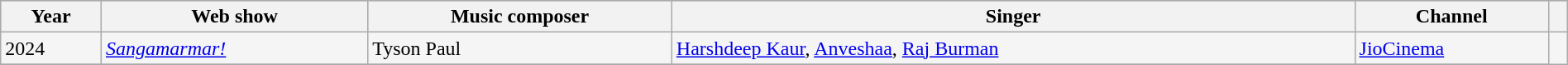<table class="wikitable sortable" style="background:#f5f5f5; width:100%;">
<tr style="background:#B0C4DE; text-align:center;">
<th>Year</th>
<th>Web show</th>
<th>Music composer</th>
<th>Singer</th>
<th>Channel</th>
<th></th>
</tr>
<tr>
<td>2024</td>
<td><em><a href='#'>Sangamarmar!</a></em></td>
<td>Tyson Paul</td>
<td><a href='#'>Harshdeep Kaur</a>, <a href='#'>Anveshaa</a>, <a href='#'>Raj Burman</a></td>
<td><a href='#'>JioCinema</a></td>
</tr>
<tr>
</tr>
</table>
